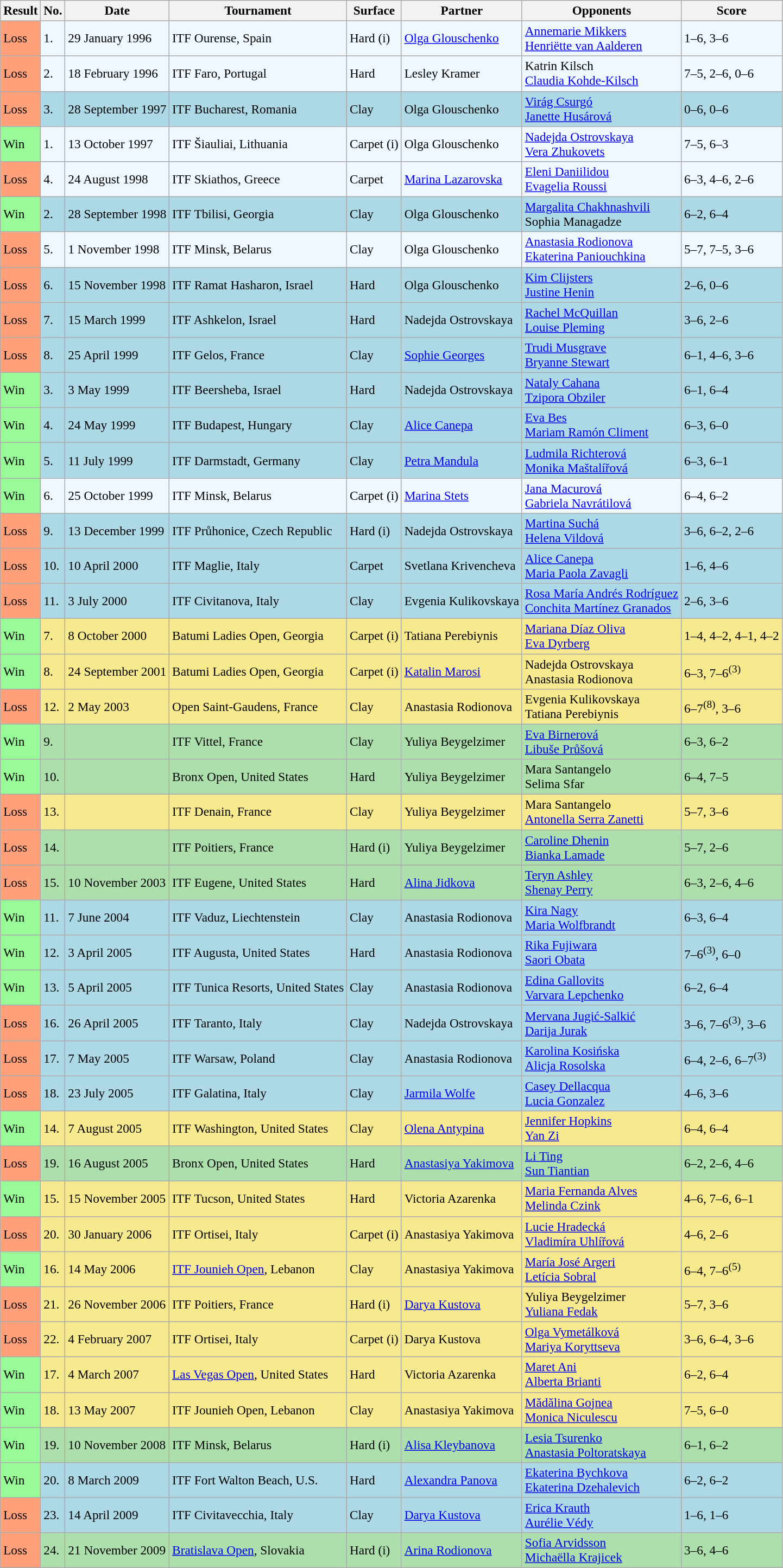<table class="wikitable" style="font-size:97%">
<tr>
<th>Result</th>
<th>No.</th>
<th>Date</th>
<th>Tournament</th>
<th>Surface</th>
<th>Partner</th>
<th>Opponents</th>
<th>Score</th>
</tr>
<tr style="background:#f0f8ff;">
<td style="background:#ffa07a;">Loss</td>
<td>1.</td>
<td>29 January 1996</td>
<td>ITF Ourense, Spain</td>
<td>Hard (i)</td>
<td> <a href='#'>Olga Glouschenko</a></td>
<td> <a href='#'>Annemarie Mikkers</a> <br>  <a href='#'>Henriëtte van Aalderen</a></td>
<td>1–6, 3–6</td>
</tr>
<tr style="background:#f0f8ff;">
<td style="background:#ffa07a;">Loss</td>
<td>2.</td>
<td>18 February 1996</td>
<td>ITF Faro, Portugal</td>
<td>Hard</td>
<td> Lesley Kramer</td>
<td> Katrin Kilsch <br>  <a href='#'>Claudia Kohde-Kilsch</a></td>
<td>7–5, 2–6, 0–6</td>
</tr>
<tr bgcolor="lightblue">
<td style="background:#ffa07a;">Loss</td>
<td>3.</td>
<td>28 September 1997</td>
<td>ITF Bucharest, Romania</td>
<td>Clay</td>
<td> Olga Glouschenko</td>
<td> <a href='#'>Virág Csurgó</a> <br>  <a href='#'>Janette Husárová</a></td>
<td>0–6, 0–6</td>
</tr>
<tr style="background:#f0f8ff;">
<td style="background:#98fb98;">Win</td>
<td>1.</td>
<td>13 October 1997</td>
<td>ITF Šiauliai, Lithuania</td>
<td>Carpet (i)</td>
<td> Olga Glouschenko</td>
<td> <a href='#'>Nadejda Ostrovskaya</a> <br>  <a href='#'>Vera Zhukovets</a></td>
<td>7–5, 6–3</td>
</tr>
<tr style="background:#f0f8ff;">
<td style="background:#ffa07a;">Loss</td>
<td>4.</td>
<td>24 August 1998</td>
<td>ITF Skiathos, Greece</td>
<td>Carpet</td>
<td> <a href='#'>Marina Lazarovska</a></td>
<td> <a href='#'>Eleni Daniilidou</a> <br>  <a href='#'>Evagelia Roussi</a></td>
<td>6–3, 4–6, 2–6</td>
</tr>
<tr style="background:lightblue;">
<td style="background:#98fb98;">Win</td>
<td>2.</td>
<td>28 September 1998</td>
<td>ITF Tbilisi, Georgia</td>
<td>Clay</td>
<td> Olga Glouschenko</td>
<td> <a href='#'>Margalita Chakhnashvili</a> <br>  Sophia Managadze</td>
<td>6–2, 6–4</td>
</tr>
<tr style="background:#f0f8ff;">
<td style="background:#ffa07a;">Loss</td>
<td>5.</td>
<td>1 November 1998</td>
<td>ITF Minsk, Belarus</td>
<td>Clay</td>
<td> Olga Glouschenko</td>
<td> <a href='#'>Anastasia Rodionova</a> <br>  <a href='#'>Ekaterina Paniouchkina</a></td>
<td>5–7, 7–5, 3–6</td>
</tr>
<tr style="background:lightblue;">
<td style="background:#ffa07a;">Loss</td>
<td>6.</td>
<td>15 November 1998</td>
<td>ITF Ramat Hasharon, Israel</td>
<td>Hard</td>
<td> Olga Glouschenko</td>
<td> <a href='#'>Kim Clijsters</a> <br>  <a href='#'>Justine Henin</a></td>
<td>2–6, 0–6</td>
</tr>
<tr style="background:lightblue;">
<td style="background:#ffa07a;">Loss</td>
<td>7.</td>
<td>15 March 1999</td>
<td>ITF Ashkelon, Israel</td>
<td>Hard</td>
<td> Nadejda Ostrovskaya</td>
<td> <a href='#'>Rachel McQuillan</a> <br>  <a href='#'>Louise Pleming</a></td>
<td>3–6, 2–6</td>
</tr>
<tr style="background:lightblue;">
<td style="background:#ffa07a;">Loss</td>
<td>8.</td>
<td>25 April 1999</td>
<td>ITF Gelos, France</td>
<td>Clay</td>
<td> <a href='#'>Sophie Georges</a></td>
<td> <a href='#'>Trudi Musgrave</a> <br>  <a href='#'>Bryanne Stewart</a></td>
<td>6–1, 4–6, 3–6</td>
</tr>
<tr style="background:lightblue;">
<td style="background:#98fb98;">Win</td>
<td>3.</td>
<td>3 May 1999</td>
<td>ITF Beersheba, Israel</td>
<td>Hard</td>
<td> Nadejda Ostrovskaya</td>
<td> <a href='#'>Nataly Cahana</a> <br>  <a href='#'>Tzipora Obziler</a></td>
<td>6–1, 6–4</td>
</tr>
<tr style="background:lightblue;">
<td style="background:#98fb98;">Win</td>
<td>4.</td>
<td>24 May 1999</td>
<td>ITF Budapest, Hungary</td>
<td>Clay</td>
<td> <a href='#'>Alice Canepa</a></td>
<td> <a href='#'>Eva Bes</a> <br>  <a href='#'>Mariam Ramón Climent</a></td>
<td>6–3, 6–0</td>
</tr>
<tr style="background:lightblue;">
<td style="background:#98fb98;">Win</td>
<td>5.</td>
<td>11 July 1999</td>
<td>ITF Darmstadt, Germany</td>
<td>Clay</td>
<td> <a href='#'>Petra Mandula</a></td>
<td> <a href='#'>Ludmila Richterová</a> <br>  <a href='#'>Monika Maštalířová</a></td>
<td>6–3, 6–1</td>
</tr>
<tr style="background:#f0f8ff;">
<td style="background:#98fb98;">Win</td>
<td>6.</td>
<td>25 October 1999</td>
<td>ITF Minsk, Belarus</td>
<td>Carpet (i)</td>
<td> <a href='#'>Marina Stets</a></td>
<td> <a href='#'>Jana Macurová</a> <br>  <a href='#'>Gabriela Navrátilová</a></td>
<td>6–4, 6–2</td>
</tr>
<tr style="background:lightblue;">
<td style="background:#ffa07a;">Loss</td>
<td>9.</td>
<td>13 December 1999</td>
<td>ITF Průhonice, Czech Republic</td>
<td>Hard (i)</td>
<td> Nadejda Ostrovskaya</td>
<td> <a href='#'>Martina Suchá</a> <br>  <a href='#'>Helena Vildová</a></td>
<td>3–6, 6–2, 2–6</td>
</tr>
<tr style="background:lightblue;">
<td style="background:#ffa07a;">Loss</td>
<td>10.</td>
<td>10 April 2000</td>
<td>ITF Maglie, Italy</td>
<td>Carpet</td>
<td> Svetlana Krivencheva</td>
<td> <a href='#'>Alice Canepa</a> <br>  <a href='#'>Maria Paola Zavagli</a></td>
<td>1–6, 4–6</td>
</tr>
<tr style="background:lightblue;">
<td style="background:#ffa07a;">Loss</td>
<td>11.</td>
<td>3 July 2000</td>
<td>ITF Civitanova, Italy</td>
<td>Clay</td>
<td> Evgenia Kulikovskaya</td>
<td> <a href='#'>Rosa María Andrés Rodríguez</a> <br>  <a href='#'>Conchita Martínez Granados</a></td>
<td>2–6, 3–6</td>
</tr>
<tr style="background:#f7e98e;">
<td style="background:#98fb98;">Win</td>
<td>7.</td>
<td>8 October 2000</td>
<td>Batumi Ladies Open, Georgia</td>
<td>Carpet (i)</td>
<td> Tatiana Perebiynis</td>
<td> <a href='#'>Mariana Díaz Oliva</a> <br>  <a href='#'>Eva Dyrberg</a></td>
<td>1–4, 4–2, 4–1, 4–2</td>
</tr>
<tr style="background:#f7e98e;">
<td style="background:#98fb98;">Win</td>
<td>8.</td>
<td>24 September 2001</td>
<td>Batumi Ladies Open, Georgia</td>
<td>Carpet (i)</td>
<td> <a href='#'>Katalin Marosi</a></td>
<td> Nadejda Ostrovskaya <br>  Anastasia Rodionova</td>
<td>6–3, 7–6<sup>(3)</sup></td>
</tr>
<tr style="background:#f7e98e;">
<td style="background:#ffa07a;">Loss</td>
<td>12.</td>
<td>2 May 2003</td>
<td>Open Saint-Gaudens, France</td>
<td>Clay</td>
<td> Anastasia Rodionova</td>
<td> Evgenia Kulikovskaya <br>  Tatiana Perebiynis</td>
<td>6–7<sup>(8)</sup>, 3–6</td>
</tr>
<tr style="background:#addfad;">
<td style="background:#98fb98;">Win</td>
<td>9.</td>
<td></td>
<td>ITF Vittel, France</td>
<td>Clay</td>
<td> Yuliya Beygelzimer</td>
<td> <a href='#'>Eva Birnerová</a> <br>  <a href='#'>Libuše Průšová</a></td>
<td>6–3, 6–2</td>
</tr>
<tr style="background:#addfad;">
<td style="background:#98fb98;">Win</td>
<td>10.</td>
<td></td>
<td>Bronx Open, United States</td>
<td>Hard</td>
<td> Yuliya Beygelzimer</td>
<td> Mara Santangelo <br>  Selima Sfar</td>
<td>6–4, 7–5</td>
</tr>
<tr style="background:#f7e98e;">
<td style="background:#ffa07a;">Loss</td>
<td>13.</td>
<td></td>
<td>ITF Denain, France</td>
<td>Clay</td>
<td> Yuliya Beygelzimer</td>
<td> Mara Santangelo <br>  <a href='#'>Antonella Serra Zanetti</a></td>
<td>5–7, 3–6</td>
</tr>
<tr style="background:#addfad;">
<td style="background:#ffa07a;">Loss</td>
<td>14.</td>
<td></td>
<td>ITF Poitiers, France</td>
<td>Hard (i)</td>
<td> Yuliya Beygelzimer</td>
<td> <a href='#'>Caroline Dhenin</a> <br>  <a href='#'>Bianka Lamade</a></td>
<td>5–7, 2–6</td>
</tr>
<tr style="background:#addfad;">
<td style="background:#ffa07a;">Loss</td>
<td>15.</td>
<td>10 November 2003</td>
<td>ITF Eugene, United States</td>
<td>Hard</td>
<td> <a href='#'>Alina Jidkova</a></td>
<td> <a href='#'>Teryn Ashley</a> <br>  <a href='#'>Shenay Perry</a></td>
<td>6–3, 2–6, 4–6</td>
</tr>
<tr style="background:lightblue;">
<td style="background:#98fb98;">Win</td>
<td>11.</td>
<td>7 June 2004</td>
<td>ITF Vaduz, Liechtenstein</td>
<td>Clay</td>
<td> Anastasia Rodionova</td>
<td> <a href='#'>Kira Nagy</a> <br>  <a href='#'>Maria Wolfbrandt</a></td>
<td>6–3, 6–4</td>
</tr>
<tr style="background:lightblue;">
<td style="background:#98fb98;">Win</td>
<td>12.</td>
<td>3 April 2005</td>
<td>ITF Augusta, United States</td>
<td>Hard</td>
<td> Anastasia Rodionova</td>
<td> <a href='#'>Rika Fujiwara</a> <br>  <a href='#'>Saori Obata</a></td>
<td>7–6<sup>(3)</sup>, 6–0</td>
</tr>
<tr style="background:lightblue;">
<td style="background:#98fb98;">Win</td>
<td>13.</td>
<td>5 April 2005</td>
<td>ITF Tunica Resorts, United States</td>
<td>Clay</td>
<td> Anastasia Rodionova</td>
<td> <a href='#'>Edina Gallovits</a> <br>  <a href='#'>Varvara Lepchenko</a></td>
<td>6–2, 6–4</td>
</tr>
<tr style="background:lightblue;">
<td style="background:#ffa07a;">Loss</td>
<td>16.</td>
<td>26 April 2005</td>
<td>ITF Taranto, Italy</td>
<td>Clay</td>
<td> Nadejda Ostrovskaya</td>
<td> <a href='#'>Mervana Jugić-Salkić</a> <br>  <a href='#'>Darija Jurak</a></td>
<td>3–6, 7–6<sup>(3)</sup>, 3–6</td>
</tr>
<tr style="background:lightblue;">
<td style="background:#ffa07a;">Loss</td>
<td>17.</td>
<td>7 May 2005</td>
<td>ITF Warsaw, Poland</td>
<td>Clay</td>
<td> Anastasia Rodionova</td>
<td> <a href='#'>Karolina Kosińska</a> <br>  <a href='#'>Alicja Rosolska</a></td>
<td>6–4, 2–6, 6–7<sup>(3)</sup></td>
</tr>
<tr style="background:lightblue;">
<td style="background:#ffa07a;">Loss</td>
<td>18.</td>
<td>23 July 2005</td>
<td>ITF Galatina, Italy</td>
<td>Clay</td>
<td> <a href='#'>Jarmila Wolfe</a></td>
<td> <a href='#'>Casey Dellacqua</a> <br>  <a href='#'>Lucia Gonzalez</a></td>
<td>4–6, 3–6</td>
</tr>
<tr style="background:#f7e98e;">
<td style="background:#98fb98;">Win</td>
<td>14.</td>
<td>7 August 2005</td>
<td>ITF Washington, United States</td>
<td>Clay</td>
<td> <a href='#'>Olena Antypina</a></td>
<td> <a href='#'>Jennifer Hopkins</a> <br>  <a href='#'>Yan Zi</a></td>
<td>6–4, 6–4</td>
</tr>
<tr style="background:#addfad;">
<td style="background:#ffa07a;">Loss</td>
<td>19.</td>
<td>16 August 2005</td>
<td>Bronx Open, United States</td>
<td>Hard</td>
<td> <a href='#'>Anastasiya Yakimova</a></td>
<td> <a href='#'>Li Ting</a> <br>  <a href='#'>Sun Tiantian</a></td>
<td>6–2, 2–6, 4–6</td>
</tr>
<tr style="background:#f7e98e;">
<td style="background:#98fb98;">Win</td>
<td>15.</td>
<td>15 November 2005</td>
<td>ITF Tucson, United States</td>
<td>Hard</td>
<td> Victoria Azarenka</td>
<td> <a href='#'>Maria Fernanda Alves</a> <br>  <a href='#'>Melinda Czink</a></td>
<td>4–6, 7–6, 6–1</td>
</tr>
<tr style="background:#f7e98e;">
<td style="background:#ffa07a;">Loss</td>
<td>20.</td>
<td>30 January 2006</td>
<td>ITF Ortisei, Italy</td>
<td>Carpet (i)</td>
<td> Anastasiya Yakimova</td>
<td> <a href='#'>Lucie Hradecká</a> <br>  <a href='#'>Vladimíra Uhlířová</a></td>
<td>4–6, 2–6</td>
</tr>
<tr style="background:#f7e98e;">
<td style="background:#98fb98;">Win</td>
<td>16.</td>
<td>14 May 2006</td>
<td><a href='#'>ITF Jounieh Open</a>, Lebanon</td>
<td>Clay</td>
<td> Anastasiya Yakimova</td>
<td> <a href='#'>María José Argeri</a> <br>  <a href='#'>Letícia Sobral</a></td>
<td>6–4, 7–6<sup>(5)</sup></td>
</tr>
<tr style="background:#f7e98e;">
<td style="background:#ffa07a;">Loss</td>
<td>21.</td>
<td>26 November 2006</td>
<td>ITF Poitiers, France</td>
<td>Hard (i)</td>
<td> <a href='#'>Darya Kustova</a></td>
<td> Yuliya Beygelzimer <br>  <a href='#'>Yuliana Fedak</a></td>
<td>5–7, 3–6</td>
</tr>
<tr style="background:#f7e98e;">
<td style="background:#ffa07a;">Loss</td>
<td>22.</td>
<td>4 February 2007</td>
<td>ITF Ortisei, Italy</td>
<td>Carpet (i)</td>
<td> Darya Kustova</td>
<td> <a href='#'>Olga Vymetálková</a> <br>  <a href='#'>Mariya Koryttseva</a></td>
<td>3–6, 6–4, 3–6</td>
</tr>
<tr style="background:#f7e98e;">
<td style="background:#98fb98;">Win</td>
<td>17.</td>
<td>4 March 2007</td>
<td><a href='#'>Las Vegas Open</a>, United States</td>
<td>Hard</td>
<td> Victoria Azarenka</td>
<td> <a href='#'>Maret Ani</a> <br>  <a href='#'>Alberta Brianti</a></td>
<td>6–2, 6–4</td>
</tr>
<tr style="background:#f7e98e;">
<td style="background:#98fb98;">Win</td>
<td>18.</td>
<td>13 May 2007</td>
<td>ITF Jounieh Open, Lebanon</td>
<td>Clay</td>
<td> Anastasiya Yakimova</td>
<td> <a href='#'>Mădălina Gojnea</a> <br>  <a href='#'>Monica Niculescu</a></td>
<td>7–5, 6–0</td>
</tr>
<tr style="background:#addfad;">
<td style="background:#98fb98;">Win</td>
<td>19.</td>
<td>10 November 2008</td>
<td>ITF Minsk, Belarus</td>
<td>Hard (i)</td>
<td> <a href='#'>Alisa Kleybanova</a></td>
<td> <a href='#'>Lesia Tsurenko</a> <br>  <a href='#'>Anastasia Poltoratskaya</a></td>
<td>6–1, 6–2</td>
</tr>
<tr style="background:lightblue;">
<td style="background:#98fb98;">Win</td>
<td>20.</td>
<td>8 March 2009</td>
<td>ITF Fort Walton Beach, U.S.</td>
<td>Hard</td>
<td> <a href='#'>Alexandra Panova</a></td>
<td> <a href='#'>Ekaterina Bychkova</a> <br>  <a href='#'>Ekaterina Dzehalevich</a></td>
<td>6–2, 6–2</td>
</tr>
<tr style="background:lightblue;">
<td style="background:#ffa07a;">Loss</td>
<td>23.</td>
<td>14 April 2009</td>
<td>ITF Civitavecchia, Italy</td>
<td>Clay</td>
<td> <a href='#'>Darya Kustova</a></td>
<td> <a href='#'>Erica Krauth</a> <br>   <a href='#'>Aurélie Védy</a></td>
<td>1–6, 1–6</td>
</tr>
<tr style="background:#addfad;">
<td style="background:#ffa07a;">Loss</td>
<td>24.</td>
<td>21 November 2009</td>
<td><a href='#'>Bratislava Open</a>, Slovakia</td>
<td>Hard (i)</td>
<td> <a href='#'>Arina Rodionova</a></td>
<td> <a href='#'>Sofia Arvidsson</a> <br>  <a href='#'>Michaëlla Krajicek</a></td>
<td>3–6, 4–6</td>
</tr>
</table>
